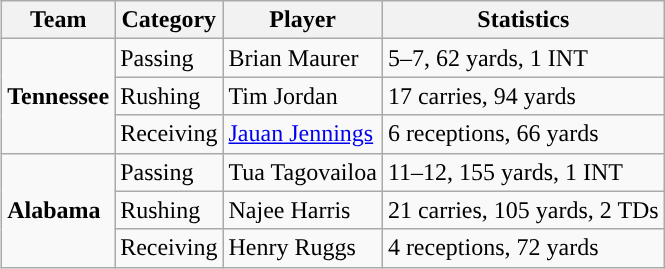<table class="wikitable" style="float: right;">
<tr>
<th>Team</th>
<th>Category</th>
<th>Player</th>
<th>Statistics</th>
</tr>
<tr>
<td rowspan=3><strong>Tennessee</strong></td>
<td>Passing</td>
<td>Brian Maurer</td>
<td>5–7, 62 yards, 1 INT</td>
</tr>
<tr>
<td>Rushing</td>
<td>Tim Jordan</td>
<td>17 carries, 94 yards</td>
</tr>
<tr>
<td>Receiving</td>
<td><a href='#'>Jauan Jennings</a></td>
<td>6 receptions, 66 yards</td>
</tr>
<tr>
<td rowspan=3><strong>Alabama</strong></td>
<td>Passing</td>
<td>Tua Tagovailoa</td>
<td>11–12, 155 yards, 1 INT</td>
</tr>
<tr>
<td>Rushing</td>
<td>Najee Harris</td>
<td>21 carries, 105 yards, 2 TDs</td>
</tr>
<tr>
<td>Receiving</td>
<td>Henry Ruggs</td>
<td>4 receptions, 72 yards</td>
</tr>
</table>
